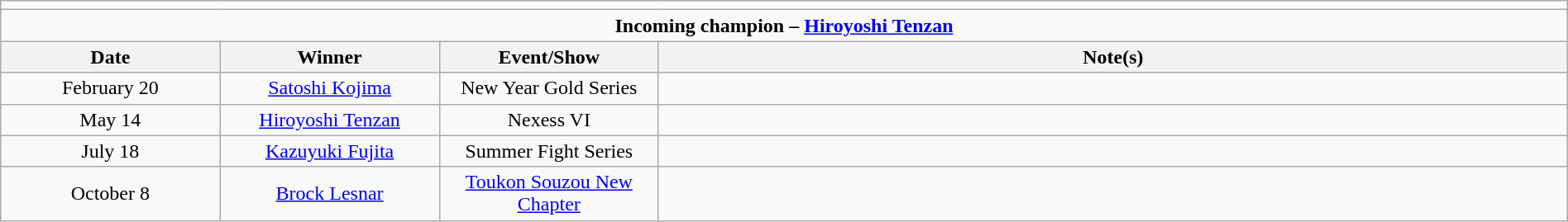<table class="wikitable" style="text-align:center; width:100%;">
<tr>
<td colspan="5"></td>
</tr>
<tr>
<td colspan="5"><strong>Incoming champion – <a href='#'>Hiroyoshi Tenzan</a></strong></td>
</tr>
<tr>
<th width=14%>Date</th>
<th width=14%>Winner</th>
<th width=14%>Event/Show</th>
<th width=58%>Note(s)</th>
</tr>
<tr>
<td>February 20</td>
<td><a href='#'>Satoshi Kojima</a></td>
<td>New Year Gold Series</td>
<td align="left"></td>
</tr>
<tr>
<td>May 14</td>
<td><a href='#'>Hiroyoshi Tenzan</a></td>
<td>Nexess VI</td>
<td align="left"></td>
</tr>
<tr>
<td>July 18</td>
<td><a href='#'>Kazuyuki Fujita</a></td>
<td>Summer Fight Series</td>
<td align="left"></td>
</tr>
<tr>
<td>October 8</td>
<td><a href='#'>Brock Lesnar</a></td>
<td><a href='#'>Toukon Souzou New Chapter</a></td>
<td align="left"></td>
</tr>
</table>
